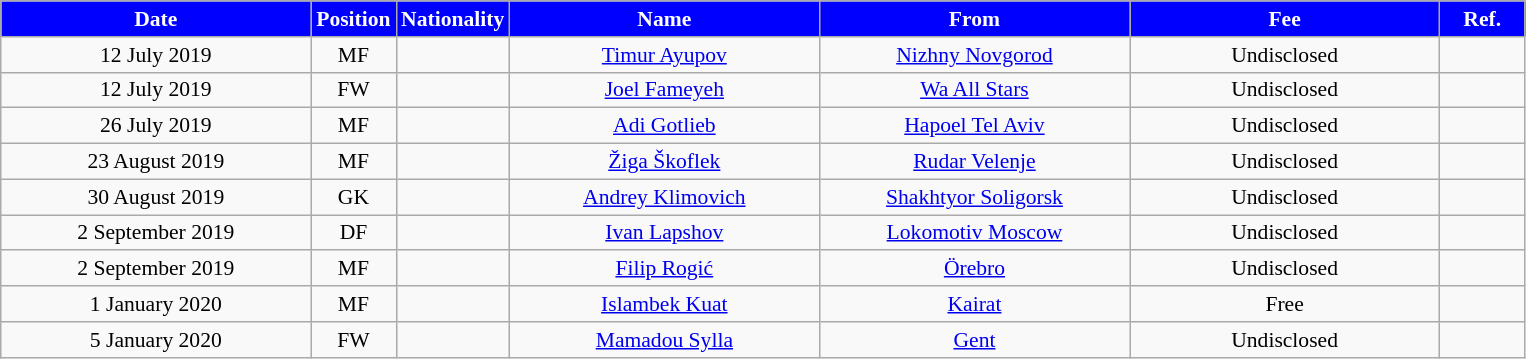<table class="wikitable"  style="text-align:center; font-size:90%; ">
<tr>
<th style="background:#0000FF; color:white; width:200px;">Date</th>
<th style="background:#0000FF; color:white; width:50px;">Position</th>
<th style="background:#0000FF; color:white; width:505x;">Nationality</th>
<th style="background:#0000FF; color:white; width:200px;">Name</th>
<th style="background:#0000FF; color:white; width:200px;">From</th>
<th style="background:#0000FF; color:white; width:200px;">Fee</th>
<th style="background:#0000FF; color:white; width:50px;">Ref.</th>
</tr>
<tr>
<td>12 July 2019</td>
<td>MF</td>
<td></td>
<td><a href='#'>Timur Ayupov</a></td>
<td><a href='#'>Nizhny Novgorod</a></td>
<td>Undisclosed</td>
<td></td>
</tr>
<tr>
<td>12 July 2019</td>
<td>FW</td>
<td></td>
<td><a href='#'>Joel Fameyeh</a></td>
<td><a href='#'>Wa All Stars</a></td>
<td>Undisclosed</td>
<td></td>
</tr>
<tr>
<td>26 July 2019</td>
<td>MF</td>
<td></td>
<td><a href='#'>Adi Gotlieb</a></td>
<td><a href='#'>Hapoel Tel Aviv</a></td>
<td>Undisclosed</td>
<td></td>
</tr>
<tr>
<td>23 August 2019</td>
<td>MF</td>
<td></td>
<td><a href='#'>Žiga Škoflek</a></td>
<td><a href='#'>Rudar Velenje</a></td>
<td>Undisclosed</td>
<td></td>
</tr>
<tr>
<td>30 August 2019</td>
<td>GK</td>
<td></td>
<td><a href='#'>Andrey Klimovich</a></td>
<td><a href='#'>Shakhtyor Soligorsk</a></td>
<td>Undisclosed</td>
<td></td>
</tr>
<tr>
<td>2 September 2019</td>
<td>DF</td>
<td></td>
<td><a href='#'>Ivan Lapshov</a></td>
<td><a href='#'>Lokomotiv Moscow</a></td>
<td>Undisclosed</td>
<td></td>
</tr>
<tr>
<td>2 September 2019</td>
<td>MF</td>
<td></td>
<td><a href='#'>Filip Rogić</a></td>
<td><a href='#'>Örebro</a></td>
<td>Undisclosed</td>
<td></td>
</tr>
<tr>
<td>1 January 2020</td>
<td>MF</td>
<td></td>
<td><a href='#'>Islambek Kuat</a></td>
<td><a href='#'>Kairat</a></td>
<td>Free</td>
<td></td>
</tr>
<tr>
<td>5 January 2020</td>
<td>FW</td>
<td></td>
<td><a href='#'>Mamadou Sylla</a></td>
<td><a href='#'>Gent</a></td>
<td>Undisclosed</td>
<td></td>
</tr>
</table>
